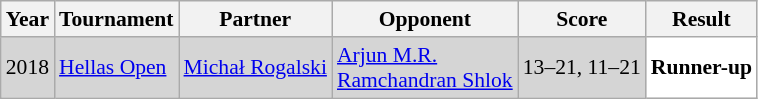<table class="sortable wikitable" style="font-size: 90%;">
<tr>
<th>Year</th>
<th>Tournament</th>
<th>Partner</th>
<th>Opponent</th>
<th>Score</th>
<th>Result</th>
</tr>
<tr style="background:#D5D5D5">
<td align="center">2018</td>
<td align="left"><a href='#'>Hellas Open</a></td>
<td align="left"> <a href='#'>Michał Rogalski</a></td>
<td align="left"> <a href='#'>Arjun M.R.</a> <br>  <a href='#'>Ramchandran Shlok</a></td>
<td align="left">13–21, 11–21</td>
<td style="text-align:left; background:white"> <strong>Runner-up</strong></td>
</tr>
</table>
